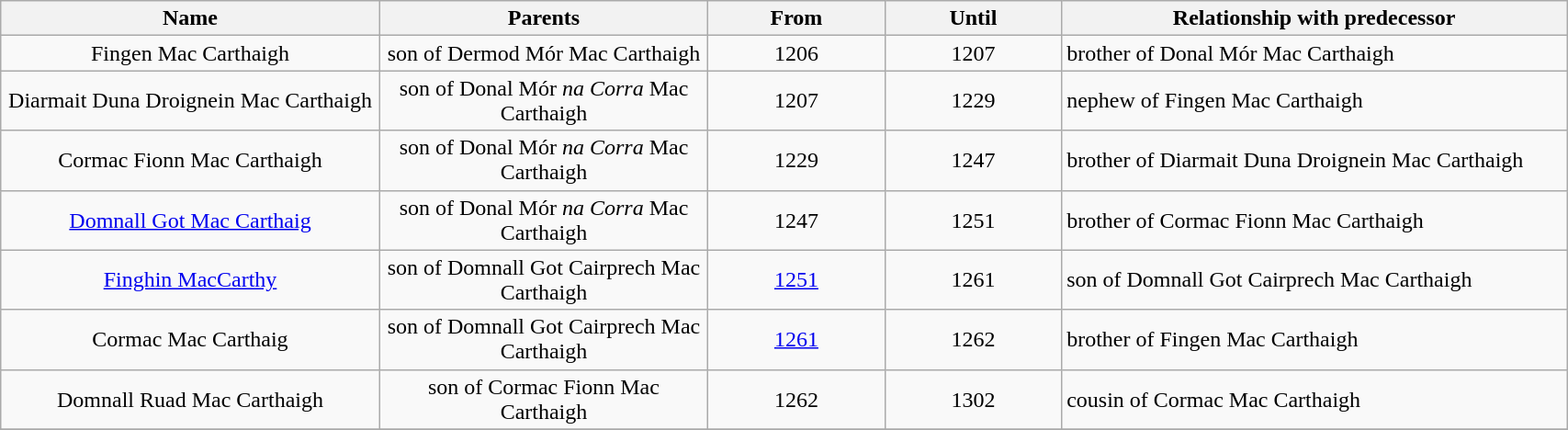<table width=90% class="wikitable">
<tr>
<th width=15%>Name</th>
<th width=13%>Parents</th>
<th width=7%>From</th>
<th width=7%>Until</th>
<th width=20%>Relationship with predecessor</th>
</tr>
<tr>
<td align="center">Fingen Mac Carthaigh</td>
<td align="center">son of Dermod Mór Mac Carthaigh</td>
<td align="center">1206</td>
<td align="center">1207</td>
<td>brother of Donal Mór Mac Carthaigh</td>
</tr>
<tr>
<td align="center">Diarmait Duna Droignein Mac Carthaigh</td>
<td align="center">son of Donal Mór <em>na Corra</em> Mac Carthaigh</td>
<td align="center">1207</td>
<td align="center">1229</td>
<td>nephew of Fingen Mac Carthaigh</td>
</tr>
<tr>
<td align="center">Cormac Fionn Mac Carthaigh</td>
<td align="center">son of Donal Mór <em>na Corra</em> Mac Carthaigh</td>
<td align="center">1229</td>
<td align="center">1247</td>
<td>brother of Diarmait Duna Droignein Mac Carthaigh</td>
</tr>
<tr>
<td align="center"><a href='#'>Domnall Got Mac Carthaig</a></td>
<td align="center">son of Donal Mór <em>na Corra</em> Mac Carthaigh</td>
<td align="center">1247</td>
<td align="center">1251</td>
<td>brother of Cormac Fionn Mac Carthaigh</td>
</tr>
<tr>
<td align="center"><a href='#'>Finghin MacCarthy</a></td>
<td align="center">son of Domnall Got Cairprech Mac Carthaigh</td>
<td align="center"><a href='#'>1251</a></td>
<td align="center">1261</td>
<td>son of Domnall Got Cairprech Mac Carthaigh</td>
</tr>
<tr>
<td align="center">Cormac Mac Carthaig</td>
<td align="center">son of Domnall Got Cairprech Mac Carthaigh</td>
<td align="center"><a href='#'>1261</a></td>
<td align="center">1262</td>
<td>brother of Fingen Mac Carthaigh</td>
</tr>
<tr>
<td align="center">Domnall Ruad Mac Carthaigh</td>
<td align="center">son of Cormac Fionn Mac Carthaigh</td>
<td align="center">1262</td>
<td align="center">1302</td>
<td>cousin of Cormac Mac Carthaigh</td>
</tr>
<tr>
</tr>
</table>
